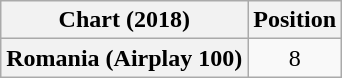<table class="wikitable sortable plainrowheaders" style="text-align:center">
<tr>
<th>Chart (2018)</th>
<th>Position</th>
</tr>
<tr>
<th scope="row">Romania (Airplay 100)</th>
<td>8</td>
</tr>
</table>
